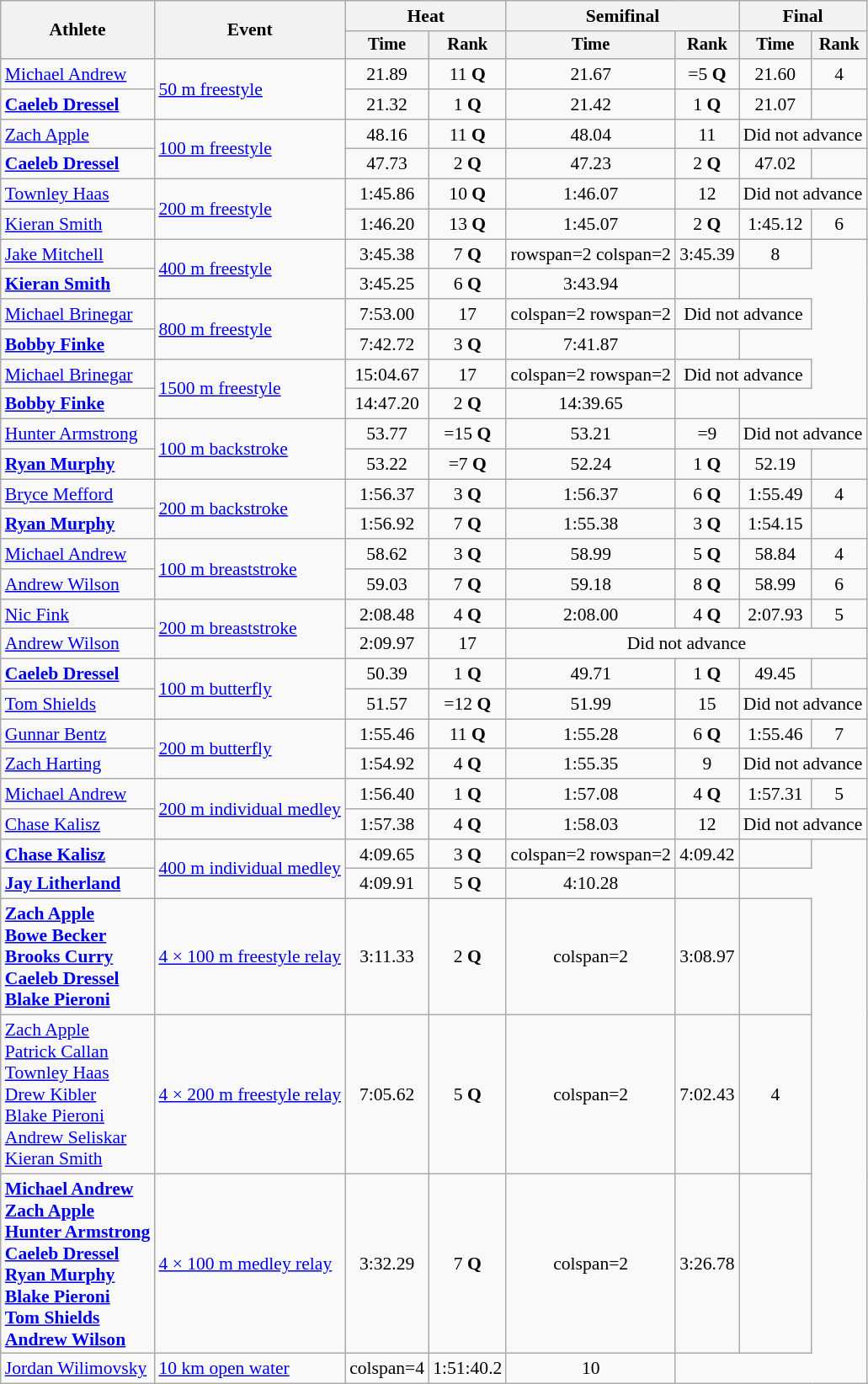<table class=wikitable style=font-size:90%;text-align:center>
<tr>
<th rowspan=2>Athlete</th>
<th rowspan=2>Event</th>
<th colspan=2>Heat</th>
<th colspan=2>Semifinal</th>
<th colspan=2>Final</th>
</tr>
<tr style=font-size:95%>
<th>Time</th>
<th>Rank</th>
<th>Time</th>
<th>Rank</th>
<th>Time</th>
<th>Rank</th>
</tr>
<tr>
<td align=left><a href='#'>Michael Andrew</a></td>
<td align=left rowspan=2><a href='#'>50 m freestyle</a></td>
<td>21.89</td>
<td>11 <strong>Q</strong></td>
<td>21.67</td>
<td>=5 <strong>Q</strong></td>
<td>21.60</td>
<td>4</td>
</tr>
<tr>
<td align=left><strong><a href='#'>Caeleb Dressel</a></strong></td>
<td>21.32</td>
<td>1 <strong>Q</strong></td>
<td>21.42</td>
<td>1 <strong>Q</strong></td>
<td>21.07 </td>
<td></td>
</tr>
<tr>
<td align=left><a href='#'>Zach Apple</a></td>
<td align=left rowspan=2><a href='#'>100 m freestyle</a></td>
<td>48.16</td>
<td>11 <strong>Q</strong></td>
<td>48.04</td>
<td>11</td>
<td colspan=2>Did not advance</td>
</tr>
<tr>
<td align=left><strong><a href='#'>Caeleb Dressel</a></strong></td>
<td>47.73</td>
<td>2 <strong>Q</strong></td>
<td>47.23</td>
<td>2 <strong>Q</strong></td>
<td>47.02 </td>
<td></td>
</tr>
<tr>
<td align=left><a href='#'>Townley Haas</a></td>
<td align=left rowspan=2><a href='#'>200 m freestyle</a></td>
<td>1:45.86</td>
<td>10 <strong>Q</strong></td>
<td>1:46.07</td>
<td>12</td>
<td colspan=2>Did not advance</td>
</tr>
<tr>
<td align=left><a href='#'>Kieran Smith</a></td>
<td>1:46.20</td>
<td>13 <strong>Q</strong></td>
<td>1:45.07</td>
<td>2 <strong>Q</strong></td>
<td>1:45.12</td>
<td>6</td>
</tr>
<tr>
<td align=left><a href='#'>Jake Mitchell</a></td>
<td align=left rowspan=2><a href='#'>400 m freestyle</a></td>
<td>3:45.38</td>
<td>7 <strong>Q</strong></td>
<td>rowspan=2 colspan=2 </td>
<td>3:45.39</td>
<td>8</td>
</tr>
<tr>
<td align=left><strong><a href='#'>Kieran Smith</a></strong></td>
<td>3:45.25</td>
<td>6 <strong>Q</strong></td>
<td>3:43.94</td>
<td></td>
</tr>
<tr>
<td align=left><a href='#'>Michael Brinegar</a></td>
<td align=left rowspan=2><a href='#'>800 m freestyle</a></td>
<td>7:53.00</td>
<td>17</td>
<td>colspan=2 rowspan=2 </td>
<td colspan=2>Did not advance</td>
</tr>
<tr>
<td align=left><strong><a href='#'>Bobby Finke</a></strong></td>
<td>7:42.72</td>
<td>3 <strong>Q</strong></td>
<td>7:41.87</td>
<td></td>
</tr>
<tr>
<td align=left><a href='#'>Michael Brinegar</a></td>
<td align=left rowspan=2><a href='#'>1500 m freestyle</a></td>
<td>15:04.67</td>
<td>17</td>
<td>colspan=2 rowspan=2 </td>
<td colspan=2>Did not advance</td>
</tr>
<tr>
<td align=left><strong><a href='#'>Bobby Finke</a></strong></td>
<td>14:47.20</td>
<td>2 <strong>Q</strong></td>
<td>14:39.65</td>
<td></td>
</tr>
<tr>
<td align=left><a href='#'>Hunter Armstrong</a></td>
<td align=left rowspan=2><a href='#'>100 m backstroke</a></td>
<td>53.77</td>
<td>=15 <strong>Q</strong></td>
<td>53.21</td>
<td>=9</td>
<td colspan=2>Did not advance</td>
</tr>
<tr>
<td align=left><strong><a href='#'>Ryan Murphy</a></strong></td>
<td>53.22</td>
<td>=7 <strong>Q</strong></td>
<td>52.24</td>
<td>1 <strong>Q</strong></td>
<td>52.19</td>
<td></td>
</tr>
<tr>
<td align=left><a href='#'>Bryce Mefford</a></td>
<td align=left rowspan=2><a href='#'>200 m backstroke</a></td>
<td>1:56.37</td>
<td>3 <strong>Q</strong></td>
<td>1:56.37</td>
<td>6 <strong>Q</strong></td>
<td>1:55.49</td>
<td>4</td>
</tr>
<tr>
<td align=left><strong><a href='#'>Ryan Murphy</a></strong></td>
<td>1:56.92</td>
<td>7 <strong>Q</strong></td>
<td>1:55.38</td>
<td>3 <strong>Q</strong></td>
<td>1:54.15</td>
<td></td>
</tr>
<tr>
<td align=left><a href='#'>Michael Andrew</a></td>
<td align=left rowspan=2><a href='#'>100 m breaststroke</a></td>
<td>58.62</td>
<td>3 <strong>Q</strong></td>
<td>58.99</td>
<td>5 <strong>Q</strong></td>
<td>58.84</td>
<td>4</td>
</tr>
<tr>
<td align=left><a href='#'>Andrew Wilson</a></td>
<td>59.03</td>
<td>7 <strong>Q</strong></td>
<td>59.18</td>
<td>8 <strong>Q</strong></td>
<td>58.99</td>
<td>6</td>
</tr>
<tr>
<td align=left><a href='#'>Nic Fink</a></td>
<td align=left rowspan=2><a href='#'>200 m breaststroke</a></td>
<td>2:08.48</td>
<td>4 <strong>Q</strong></td>
<td>2:08.00</td>
<td>4 <strong>Q</strong></td>
<td>2:07.93</td>
<td>5</td>
</tr>
<tr>
<td align=left><a href='#'>Andrew Wilson</a></td>
<td>2:09.97</td>
<td>17</td>
<td colspan=4>Did not advance</td>
</tr>
<tr>
<td align=left><strong><a href='#'>Caeleb Dressel</a></strong></td>
<td align=left rowspan=2><a href='#'>100 m butterfly</a></td>
<td>50.39</td>
<td>1 <strong>Q</strong></td>
<td>49.71 </td>
<td>1 <strong>Q</strong></td>
<td>49.45 </td>
<td></td>
</tr>
<tr>
<td align=left><a href='#'>Tom Shields</a></td>
<td>51.57</td>
<td>=12 <strong>Q</strong></td>
<td>51.99</td>
<td>15</td>
<td colspan=2>Did not advance</td>
</tr>
<tr>
<td align=left><a href='#'>Gunnar Bentz</a></td>
<td align=left rowspan=2><a href='#'>200 m butterfly</a></td>
<td>1:55.46</td>
<td>11 <strong>Q</strong></td>
<td>1:55.28</td>
<td>6 <strong>Q</strong></td>
<td>1:55.46</td>
<td>7</td>
</tr>
<tr>
<td align=left><a href='#'>Zach Harting</a></td>
<td>1:54.92</td>
<td>4 <strong>Q</strong></td>
<td>1:55.35</td>
<td>9</td>
<td colspan=2>Did not advance</td>
</tr>
<tr>
<td align=left><a href='#'>Michael Andrew</a></td>
<td align=left rowspan=2><a href='#'>200 m individual medley</a></td>
<td>1:56.40</td>
<td>1 <strong>Q</strong></td>
<td>1:57.08</td>
<td>4 <strong>Q</strong></td>
<td>1:57.31</td>
<td>5</td>
</tr>
<tr>
<td align=left><a href='#'>Chase Kalisz</a></td>
<td>1:57.38</td>
<td>4 <strong>Q</strong></td>
<td>1:58.03</td>
<td>12</td>
<td colspan=2>Did not advance</td>
</tr>
<tr>
<td align=left><strong><a href='#'>Chase Kalisz</a></strong></td>
<td align=left rowspan=2><a href='#'>400 m individual medley</a></td>
<td>4:09.65</td>
<td>3 <strong>Q</strong></td>
<td>colspan=2 rowspan=2 </td>
<td>4:09.42</td>
<td></td>
</tr>
<tr>
<td align=left><strong><a href='#'>Jay Litherland</a></strong></td>
<td>4:09.91</td>
<td>5 <strong>Q</strong></td>
<td>4:10.28</td>
<td></td>
</tr>
<tr>
<td align=left><strong><a href='#'>Zach Apple</a><br><a href='#'>Bowe Becker</a> <br><a href='#'>Brooks Curry</a><br><a href='#'>Caeleb Dressel</a><br><a href='#'>Blake Pieroni</a></strong></td>
<td align=left><a href='#'>4 × 100 m freestyle relay</a></td>
<td>3:11.33</td>
<td>2 <strong>Q</strong></td>
<td>colspan=2 </td>
<td>3:08.97</td>
<td></td>
</tr>
<tr>
<td align=left><a href='#'>Zach Apple</a><br><a href='#'>Patrick Callan</a><br><a href='#'>Townley Haas</a><br><a href='#'>Drew Kibler</a><br><a href='#'>Blake Pieroni</a><br><a href='#'>Andrew Seliskar</a><br><a href='#'>Kieran Smith</a></td>
<td align=left><a href='#'>4 × 200 m freestyle relay</a></td>
<td>7:05.62</td>
<td>5 <strong>Q</strong></td>
<td>colspan=2 </td>
<td>7:02.43</td>
<td>4</td>
</tr>
<tr>
<td align=left><strong><a href='#'>Michael Andrew</a><br><a href='#'>Zach Apple</a><br><a href='#'>Hunter Armstrong</a><br><a href='#'>Caeleb Dressel</a><br><a href='#'>Ryan Murphy</a><br><a href='#'>Blake Pieroni</a><br><a href='#'>Tom Shields</a><br><a href='#'>Andrew Wilson</a></strong></td>
<td align=left><a href='#'>4 × 100 m medley relay</a></td>
<td>3:32.29</td>
<td>7 <strong>Q</strong></td>
<td>colspan=2 </td>
<td>3:26.78 </td>
<td></td>
</tr>
<tr>
<td align=left><a href='#'>Jordan Wilimovsky</a></td>
<td align=left><a href='#'>10 km open water</a></td>
<td>colspan=4 </td>
<td>1:51:40.2</td>
<td>10</td>
</tr>
</table>
